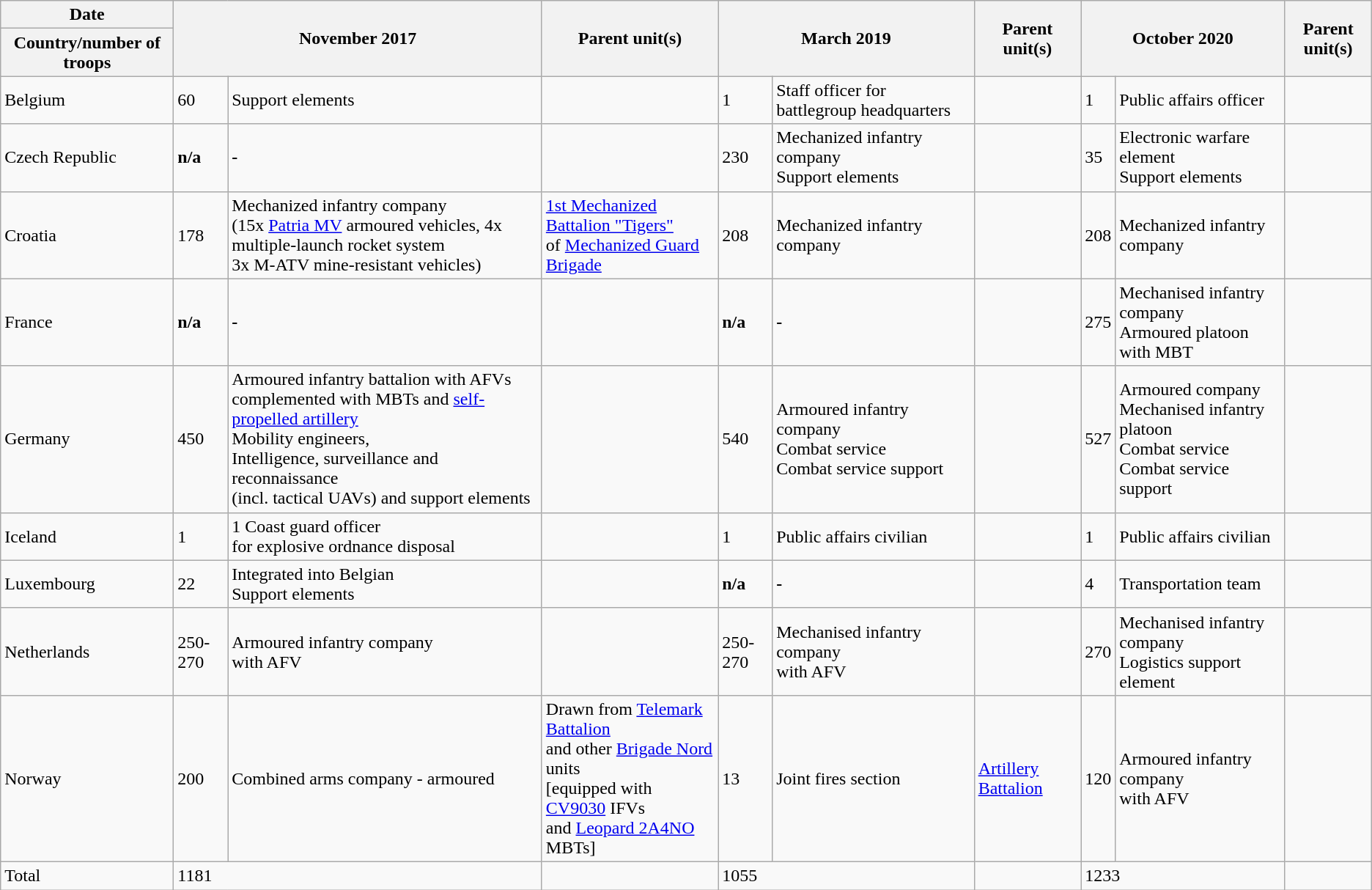<table class="wikitable">
<tr>
<th>Date</th>
<th colspan="2" rowspan="2">November 2017</th>
<th rowspan="2">Parent unit(s)</th>
<th colspan="2" rowspan="2">March 2019</th>
<th rowspan="2">Parent unit(s)</th>
<th colspan="2" rowspan="2">October 2020</th>
<th rowspan="2">Parent unit(s)</th>
</tr>
<tr>
<th>Country/number of troops</th>
</tr>
<tr>
<td>Belgium</td>
<td>60</td>
<td>Support elements</td>
<td></td>
<td>1</td>
<td>Staff officer for battlegroup headquarters</td>
<td></td>
<td>1</td>
<td>Public affairs officer</td>
<td></td>
</tr>
<tr>
<td>Czech Republic</td>
<td><strong>n/a</strong></td>
<td><strong>-</strong></td>
<td></td>
<td>230</td>
<td>Mechanized infantry company<br>Support elements</td>
<td></td>
<td>35</td>
<td>Electronic warfare element<br>Support elements</td>
<td></td>
</tr>
<tr>
<td>Croatia</td>
<td>178</td>
<td>Mechanized infantry company<br>(15x <a href='#'>Patria MV</a> armoured vehicles, 4x multiple-launch rocket system<br>3x M-ATV mine-resistant vehicles)</td>
<td><a href='#'>1st Mechanized Battalion "Tigers"</a><br>of <a href='#'>Mechanized Guard Brigade</a></td>
<td>208</td>
<td>Mechanized infantry company</td>
<td></td>
<td>208</td>
<td>Mechanized infantry company</td>
<td></td>
</tr>
<tr>
<td>France</td>
<td><strong>n/a</strong></td>
<td><strong>-</strong></td>
<td></td>
<td><strong>n/a</strong></td>
<td><strong>-</strong></td>
<td></td>
<td>275</td>
<td>Mechanised infantry company<br>Armoured platoon with MBT</td>
<td></td>
</tr>
<tr>
<td>Germany</td>
<td>450</td>
<td>Armoured infantry battalion with AFVs<br>complemented with MBTs and <a href='#'>self-propelled artillery</a><br>Mobility engineers,<br>Intelligence, surveillance and reconnaissance<br>(incl. tactical UAVs) and support elements</td>
<td></td>
<td>540</td>
<td>Armoured infantry company<br>Combat service<br>Combat service support</td>
<td></td>
<td>527</td>
<td>Armoured company<br>Mechanised infantry platoon<br>Combat service<br>Combat service support</td>
<td></td>
</tr>
<tr>
<td>Iceland</td>
<td>1</td>
<td>1 Coast guard officer<br>for explosive ordnance disposal</td>
<td></td>
<td>1</td>
<td>Public affairs civilian</td>
<td></td>
<td>1</td>
<td>Public affairs civilian</td>
<td></td>
</tr>
<tr>
<td>Luxembourg</td>
<td>22</td>
<td>Integrated into Belgian<br>Support elements</td>
<td></td>
<td><strong>n/a</strong></td>
<td><strong>-</strong></td>
<td></td>
<td>4</td>
<td>Transportation team</td>
<td></td>
</tr>
<tr>
<td>Netherlands</td>
<td>250-270</td>
<td>Armoured infantry company<br>with AFV</td>
<td></td>
<td>250-270</td>
<td>Mechanised infantry company<br>with AFV</td>
<td></td>
<td>270</td>
<td>Mechanised infantry company<br>Logistics support element</td>
<td></td>
</tr>
<tr>
<td>Norway</td>
<td>200</td>
<td>Combined arms company - armoured</td>
<td>Drawn from <a href='#'>Telemark Battalion</a><br>and other <a href='#'>Brigade Nord</a> units<br>[equipped with <a href='#'>CV9030</a> IFVs<br>and <a href='#'>Leopard 2A4NO</a> MBTs]</td>
<td>13</td>
<td>Joint fires section</td>
<td><a href='#'>Artillery Battalion</a></td>
<td>120</td>
<td>Armoured infantry company<br>with AFV</td>
<td></td>
</tr>
<tr>
<td>Total</td>
<td colspan="2">1181</td>
<td></td>
<td colspan="2">1055</td>
<td></td>
<td colspan="2">1233</td>
<td></td>
</tr>
</table>
